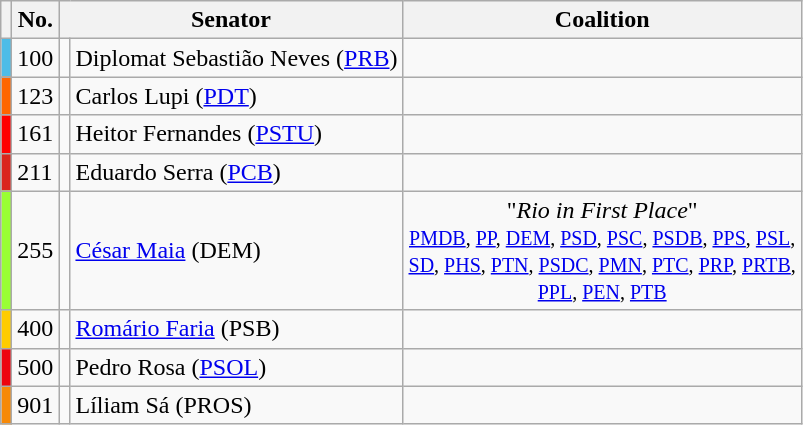<table class="wikitable">
<tr>
<th></th>
<th>No.</th>
<th colspan="2">Senator</th>
<th>Coalition</th>
</tr>
<tr>
<td style="background:#4DBCE7;"></td>
<td>100</td>
<td></td>
<td>Diplomat Sebastião Neves (<a href='#'>PRB</a>)</td>
<td></td>
</tr>
<tr>
<td style="background:#f60;"></td>
<td>123</td>
<td></td>
<td>Carlos Lupi (<a href='#'>PDT</a>)</td>
<td></td>
</tr>
<tr>
<td style="background:#f00;"></td>
<td>161</td>
<td></td>
<td>Heitor Fernandes (<a href='#'>PSTU</a>)</td>
<td></td>
</tr>
<tr>
<td style="background:#DA251C;"></td>
<td>211</td>
<td></td>
<td>Eduardo Serra (<a href='#'>PCB</a>)</td>
<td></td>
</tr>
<tr>
<td style="background:#9f3;"></td>
<td>255</td>
<td></td>
<td><a href='#'>César Maia</a> (DEM)</td>
<td style="text-align:center;">"<em>Rio in First Place</em>"<br><small><a href='#'>PMDB</a>, <a href='#'>PP</a>, <a href='#'>DEM</a>, <a href='#'>PSD</a>, <a href='#'>PSC</a>, <a href='#'>PSDB</a>, <a href='#'>PPS</a>, <a href='#'>PSL</a>,<br> <a href='#'>SD</a>, <a href='#'>PHS</a>, <a href='#'>PTN</a>, <a href='#'>PSDC</a>, <a href='#'>PMN</a>, <a href='#'>PTC</a>, <a href='#'>PRP</a>, <a href='#'>PRTB</a>,<br> <a href='#'>PPL</a>, <a href='#'>PEN</a>, <a href='#'>PTB</a></small></td>
</tr>
<tr>
<td style="background:#fc0;"></td>
<td>400</td>
<td></td>
<td><a href='#'>Romário Faria</a> (PSB)</td>
<td></td>
</tr>
<tr>
<td style="background:#ED040E;"></td>
<td>500</td>
<td></td>
<td>Pedro Rosa (<a href='#'>PSOL</a>)</td>
<td></td>
</tr>
<tr>
<td style="background:#F78907;"></td>
<td>901</td>
<td></td>
<td>Líliam Sá (PROS)</td>
<td></td>
</tr>
</table>
